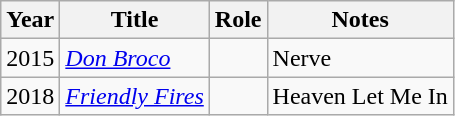<table class="wikitable sortable">
<tr>
<th>Year</th>
<th>Title</th>
<th>Role</th>
<th class="unsortable">Notes</th>
</tr>
<tr>
<td>2015</td>
<td><em><a href='#'>Don Broco</a></em></td>
<td></td>
<td>Nerve</td>
</tr>
<tr>
<td>2018</td>
<td><em><a href='#'>Friendly Fires</a></em></td>
<td></td>
<td>Heaven Let Me In</td>
</tr>
</table>
